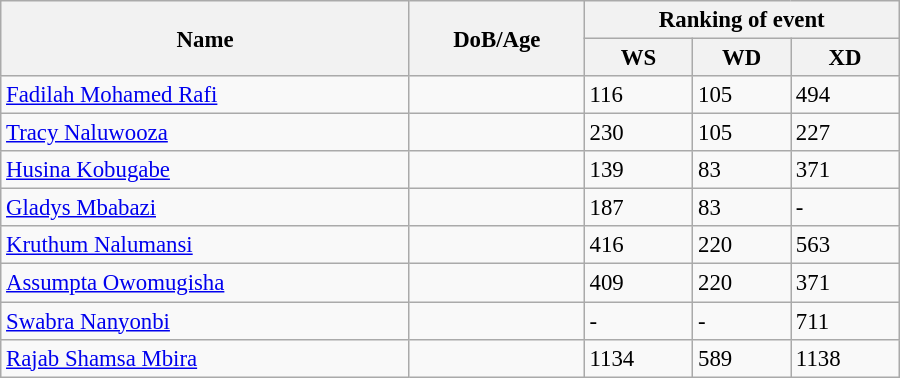<table class="wikitable" style="width:600px; font-size:95%;">
<tr>
<th rowspan="2" align="left">Name</th>
<th rowspan="2" align="left">DoB/Age</th>
<th colspan="3" align="center">Ranking of event</th>
</tr>
<tr>
<th align="center">WS</th>
<th>WD</th>
<th align="center">XD</th>
</tr>
<tr>
<td><a href='#'>Fadilah Mohamed Rafi</a></td>
<td></td>
<td>116</td>
<td>105</td>
<td>494</td>
</tr>
<tr>
<td><a href='#'>Tracy Naluwooza</a></td>
<td></td>
<td>230</td>
<td>105</td>
<td>227</td>
</tr>
<tr>
<td><a href='#'>Husina Kobugabe</a></td>
<td></td>
<td>139</td>
<td>83</td>
<td>371</td>
</tr>
<tr>
<td><a href='#'>Gladys Mbabazi</a></td>
<td></td>
<td>187</td>
<td>83</td>
<td>-</td>
</tr>
<tr>
<td><a href='#'>Kruthum Nalumansi</a></td>
<td></td>
<td>416</td>
<td>220</td>
<td>563</td>
</tr>
<tr>
<td><a href='#'>Assumpta Owomugisha</a></td>
<td></td>
<td>409</td>
<td>220</td>
<td>371</td>
</tr>
<tr>
<td><a href='#'>Swabra Nanyonbi</a></td>
<td></td>
<td>-</td>
<td>-</td>
<td>711</td>
</tr>
<tr>
<td><a href='#'>Rajab Shamsa Mbira</a></td>
<td></td>
<td>1134</td>
<td>589</td>
<td>1138</td>
</tr>
</table>
